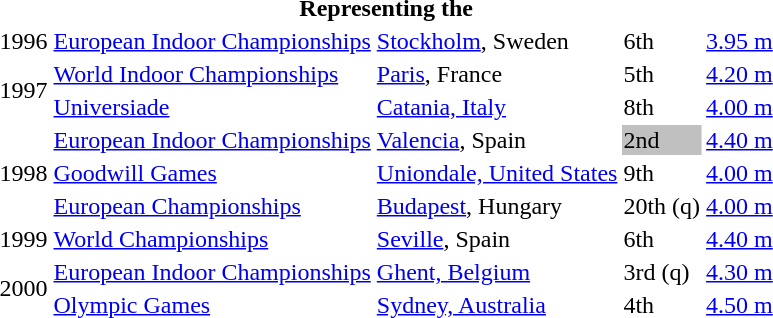<table>
<tr>
<th colspan="5">Representing the </th>
</tr>
<tr>
<td>1996</td>
<td><a href='#'>European Indoor Championships</a></td>
<td><a href='#'>Stockholm</a>, Sweden</td>
<td>6th</td>
<td><a href='#'>3.95 m</a></td>
</tr>
<tr>
<td rowspan=2>1997</td>
<td><a href='#'>World Indoor Championships</a></td>
<td><a href='#'>Paris</a>, France</td>
<td>5th</td>
<td><a href='#'>4.20 m</a></td>
</tr>
<tr>
<td><a href='#'>Universiade</a></td>
<td><a href='#'>Catania, Italy</a></td>
<td>8th</td>
<td><a href='#'>4.00 m</a></td>
</tr>
<tr>
<td rowspan=3>1998</td>
<td><a href='#'>European Indoor Championships</a></td>
<td><a href='#'>Valencia</a>, Spain</td>
<td bgcolor=silver>2nd</td>
<td><a href='#'>4.40 m</a></td>
</tr>
<tr>
<td><a href='#'>Goodwill Games</a></td>
<td><a href='#'>Uniondale, United States</a></td>
<td>9th</td>
<td><a href='#'>4.00 m</a></td>
</tr>
<tr>
<td><a href='#'>European Championships</a></td>
<td><a href='#'>Budapest</a>, Hungary</td>
<td>20th (q)</td>
<td><a href='#'>4.00 m</a></td>
</tr>
<tr>
<td>1999</td>
<td><a href='#'>World Championships</a></td>
<td><a href='#'>Seville</a>, Spain</td>
<td>6th</td>
<td><a href='#'>4.40 m</a></td>
</tr>
<tr>
<td rowspan=2>2000</td>
<td><a href='#'>European Indoor Championships</a></td>
<td><a href='#'>Ghent, Belgium</a></td>
<td>3rd (q)</td>
<td><a href='#'>4.30 m</a></td>
</tr>
<tr>
<td><a href='#'>Olympic Games</a></td>
<td><a href='#'>Sydney, Australia</a></td>
<td>4th</td>
<td><a href='#'>4.50 m</a></td>
</tr>
</table>
